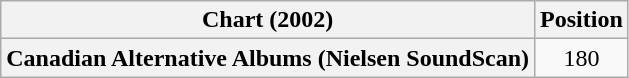<table class="wikitable plainrowheaders">
<tr>
<th scope="col">Chart (2002)</th>
<th scope="col">Position</th>
</tr>
<tr>
<th scope="row">Canadian Alternative Albums (Nielsen SoundScan)</th>
<td align=center>180</td>
</tr>
</table>
